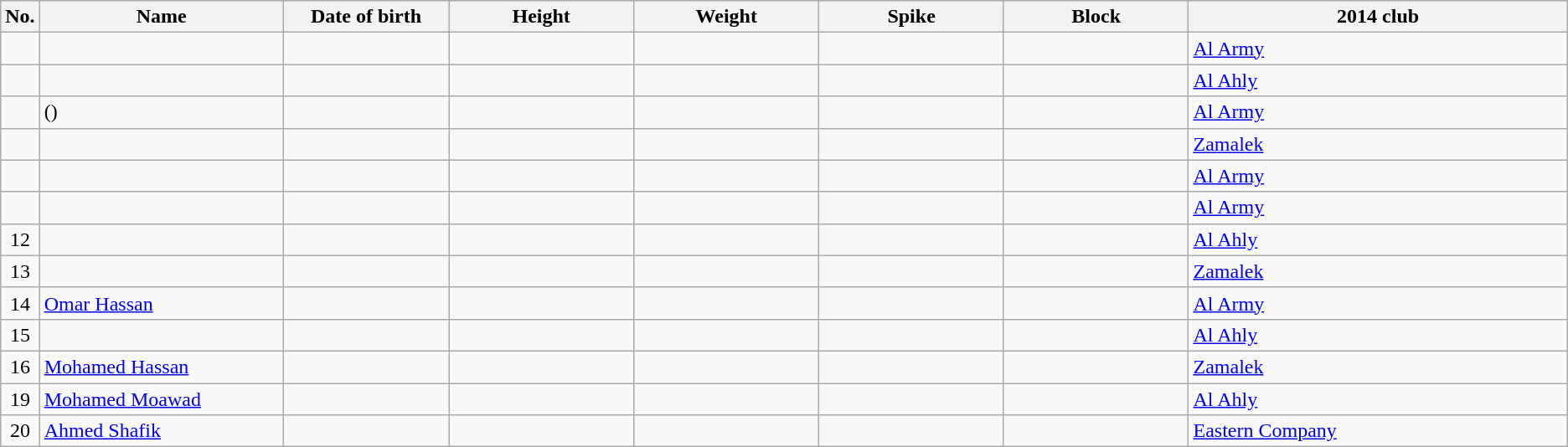<table class="wikitable sortable" style="font-size:100%; text-align:center;">
<tr>
<th>No.</th>
<th style="width:12em">Name</th>
<th style="width:8em">Date of birth</th>
<th style="width:9em">Height</th>
<th style="width:9em">Weight</th>
<th style="width:9em">Spike</th>
<th style="width:9em">Block</th>
<th style="width:19em">2014 club</th>
</tr>
<tr>
<td></td>
<td align=left></td>
<td align=right></td>
<td></td>
<td></td>
<td></td>
<td></td>
<td align=left> <a href='#'>Al Army</a></td>
</tr>
<tr>
<td></td>
<td align=left></td>
<td align=right></td>
<td></td>
<td></td>
<td></td>
<td></td>
<td align=left> <a href='#'>Al Ahly</a></td>
</tr>
<tr>
<td></td>
<td align=left> ()</td>
<td align=right></td>
<td></td>
<td></td>
<td></td>
<td></td>
<td align=left> <a href='#'>Al Army</a></td>
</tr>
<tr>
<td></td>
<td align=left></td>
<td align=right></td>
<td></td>
<td></td>
<td></td>
<td></td>
<td align=left> <a href='#'>Zamalek</a></td>
</tr>
<tr>
<td></td>
<td align=left></td>
<td align=right></td>
<td></td>
<td></td>
<td></td>
<td></td>
<td align=left> <a href='#'>Al Army</a></td>
</tr>
<tr>
<td></td>
<td align=left></td>
<td align=right></td>
<td></td>
<td></td>
<td></td>
<td></td>
<td align=left> <a href='#'>Al Army</a></td>
</tr>
<tr>
<td>12</td>
<td align=left></td>
<td align=right></td>
<td></td>
<td></td>
<td></td>
<td></td>
<td align=left> <a href='#'>Al Ahly</a></td>
</tr>
<tr>
<td>13</td>
<td align=left></td>
<td align=right></td>
<td></td>
<td></td>
<td></td>
<td></td>
<td align=left> <a href='#'>Zamalek</a></td>
</tr>
<tr>
<td>14</td>
<td align=left><a href='#'>Omar Hassan</a></td>
<td align=right></td>
<td></td>
<td></td>
<td></td>
<td></td>
<td align=left> <a href='#'>Al Army</a></td>
</tr>
<tr>
<td>15</td>
<td align=left></td>
<td align=right></td>
<td></td>
<td></td>
<td></td>
<td></td>
<td align=left> <a href='#'>Al Ahly</a></td>
</tr>
<tr>
<td>16</td>
<td align=left><a href='#'>Mohamed Hassan</a></td>
<td align=right></td>
<td></td>
<td></td>
<td></td>
<td></td>
<td align=left> <a href='#'>Zamalek</a></td>
</tr>
<tr>
<td>19</td>
<td align=left><a href='#'>Mohamed Moawad</a></td>
<td align=right></td>
<td></td>
<td></td>
<td></td>
<td></td>
<td align=left> <a href='#'>Al Ahly</a></td>
</tr>
<tr>
<td>20</td>
<td align=left><a href='#'>Ahmed Shafik</a></td>
<td align=right></td>
<td></td>
<td></td>
<td></td>
<td></td>
<td align=left> <a href='#'>Eastern Company</a></td>
</tr>
</table>
